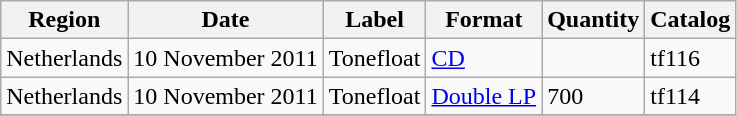<table class="wikitable">
<tr>
<th>Region</th>
<th>Date</th>
<th>Label</th>
<th>Format</th>
<th>Quantity</th>
<th>Catalog</th>
</tr>
<tr>
<td>Netherlands</td>
<td>10 November 2011</td>
<td>Tonefloat</td>
<td><a href='#'>CD</a></td>
<td></td>
<td>tf116</td>
</tr>
<tr>
<td>Netherlands</td>
<td>10 November 2011</td>
<td>Tonefloat</td>
<td><a href='#'>Double LP</a></td>
<td>700</td>
<td>tf114</td>
</tr>
<tr>
</tr>
</table>
